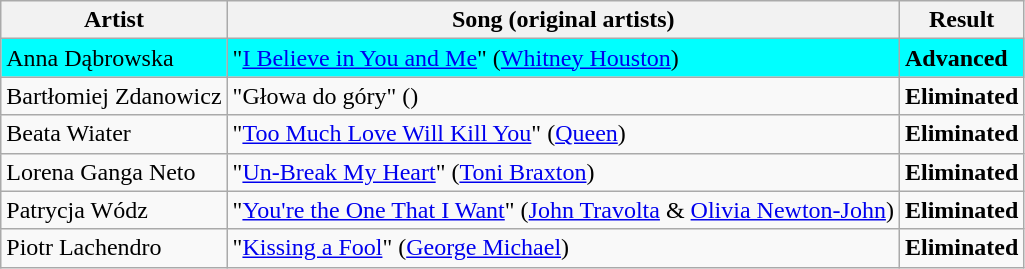<table class=wikitable>
<tr>
<th>Artist</th>
<th>Song (original artists)</th>
<th>Result</th>
</tr>
<tr style="background:cyan;">
<td>Anna Dąbrowska</td>
<td>"<a href='#'>I Believe in You and Me</a>" (<a href='#'>Whitney Houston</a>)</td>
<td><strong>Advanced</strong></td>
</tr>
<tr>
<td>Bartłomiej Zdanowicz</td>
<td>"Głowa do góry" ()</td>
<td><strong>Eliminated</strong></td>
</tr>
<tr>
<td>Beata Wiater</td>
<td>"<a href='#'>Too Much Love Will Kill You</a>" (<a href='#'>Queen</a>)</td>
<td><strong>Eliminated</strong></td>
</tr>
<tr>
<td>Lorena Ganga Neto</td>
<td>"<a href='#'>Un-Break My Heart</a>" (<a href='#'>Toni Braxton</a>)</td>
<td><strong>Eliminated</strong></td>
</tr>
<tr>
<td>Patrycja Wódz</td>
<td>"<a href='#'>You're the One That I Want</a>" (<a href='#'>John Travolta</a> & <a href='#'>Olivia Newton-John</a>)</td>
<td><strong>Eliminated</strong></td>
</tr>
<tr>
<td>Piotr Lachendro</td>
<td>"<a href='#'>Kissing a Fool</a>" (<a href='#'>George Michael</a>)</td>
<td><strong>Eliminated</strong></td>
</tr>
</table>
